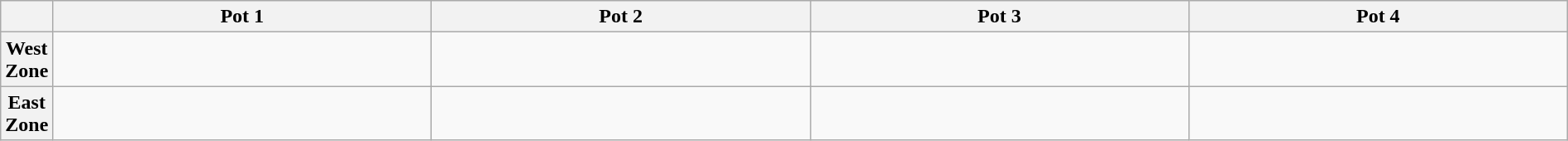<table class="wikitable" style="width:100%;">
<tr>
<th></th>
<th width=25%>Pot 1</th>
<th width=25%>Pot 2</th>
<th width=25%>Pot 3</th>
<th width=25%>Pot 4</th>
</tr>
<tr>
<th>West Zone<br></th>
<td valign=top><br><br>
</td>
<td valign=top><br><br>
</td>
<td valign=top><br><br>
</td>
<td valign=top><br></td>
</tr>
<tr>
<th>East Zone<br></th>
<td valign=top><br><br>
</td>
<td valign=top><br><br>
</td>
<td valign=top><br><br>
</td>
<td valign=top><br></td>
</tr>
</table>
